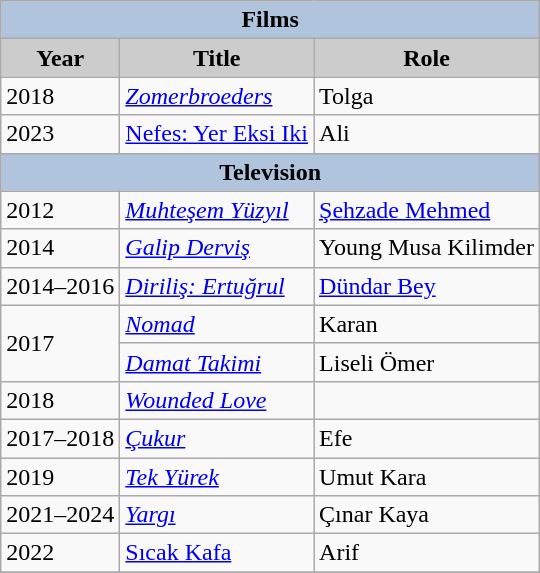<table class="wikitable">
<tr>
<th colspan="3" style="background:LightSteelBlue">Films</th>
</tr>
<tr>
<th style="background:#CCCCCC">Year</th>
<th style="background:#CCCCCC">Title</th>
<th style="background:#CCCCCC">Role</th>
</tr>
<tr>
<td>2018</td>
<td><em><a href='#'>Zomerbroeders</a></em></td>
<td>Tolga</td>
</tr>
<tr>
<td>2023</td>
<td><a href='#'>Nefes: Yer Eksi Iki</a></td>
<td>Ali</td>
</tr>
<tr>
<th colspan="3" style="background:LightSteelBlue">Television</th>
</tr>
<tr>
<td>2012</td>
<td><em><a href='#'>Muhteşem Yüzyıl</a></em></td>
<td><a href='#'>Şehzade Mehmed</a></td>
</tr>
<tr>
<td>2014</td>
<td><em><a href='#'>Galip Derviş</a></em></td>
<td>Young Musa Kilimder</td>
</tr>
<tr>
<td>2014–2016</td>
<td><em><a href='#'>Diriliş: Ertuğrul</a></em></td>
<td><a href='#'>Dündar Bey</a></td>
</tr>
<tr>
<td rowspan="2">2017</td>
<td><em><a href='#'>Nomad</a></em></td>
<td>Karan</td>
</tr>
<tr>
<td><em><a href='#'>Damat Takimi</a></em></td>
<td>Liseli Ömer</td>
</tr>
<tr>
<td>2018</td>
<td><em><a href='#'>Wounded Love</a></em></td>
<td></td>
</tr>
<tr>
<td>2017–2018</td>
<td><em><a href='#'>Çukur</a></em></td>
<td>Efe</td>
</tr>
<tr>
<td>2019</td>
<td><em><a href='#'>Tek Yürek</a></em></td>
<td>Umut Kara</td>
</tr>
<tr>
<td>2021–2024</td>
<td><em><a href='#'>Yargı</a></em></td>
<td>Çınar Kaya</td>
</tr>
<tr>
<td>2022</td>
<td><a href='#'>Sıcak Kafa</a></td>
<td>Arif</td>
</tr>
<tr>
</tr>
</table>
